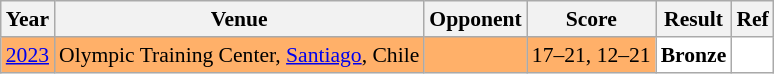<table class="sortable wikitable" style="font-size: 90%;">
<tr>
<th>Year</th>
<th>Venue</th>
<th>Opponent</th>
<th>Score</th>
<th>Result</th>
<th>Ref</th>
</tr>
<tr style="background:#FFB069">
<td align="center"><a href='#'>2023</a></td>
<td align="left">Olympic Training Center, <a href='#'>Santiago</a>, Chile</td>
<td align="left"></td>
<td align="left">17–21, 12–21</td>
<td style="text-align:left; background:white"> <strong>Bronze</strong></td>
<td style="text-align:center; background:white"></td>
</tr>
</table>
